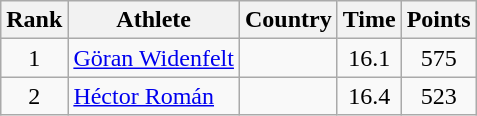<table class="wikitable sortable" style="text-align:center">
<tr>
<th>Rank</th>
<th>Athlete</th>
<th>Country</th>
<th>Time</th>
<th>Points</th>
</tr>
<tr>
<td>1</td>
<td align=left><a href='#'>Göran Widenfelt</a></td>
<td align=left></td>
<td>16.1</td>
<td>575</td>
</tr>
<tr>
<td>2</td>
<td align=left><a href='#'>Héctor Román</a></td>
<td align=left></td>
<td>16.4</td>
<td>523</td>
</tr>
</table>
